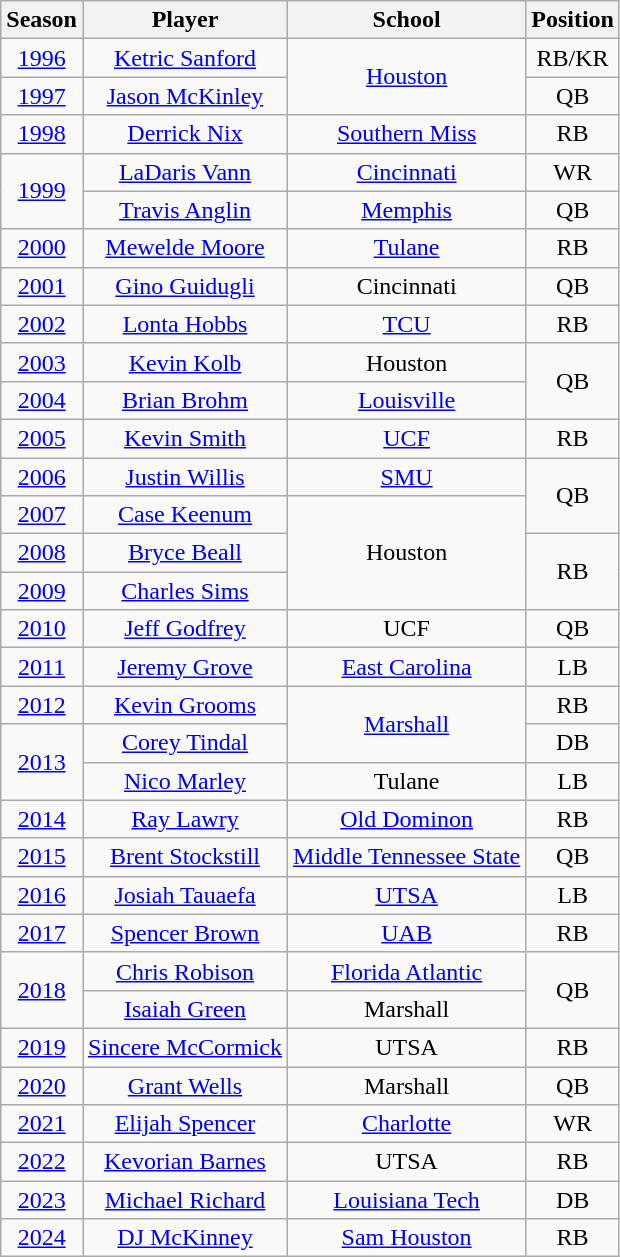<table class="wikitable sortable">
<tr>
<th>Season</th>
<th>Player</th>
<th>School</th>
<th>Position</th>
</tr>
<tr align="center">
<td><a href='#'>1996</a></td>
<td><a href='#'>Ketric Sanford</a></td>
<td rowspan="2"><a href='#'>Houston</a></td>
<td>RB/KR</td>
</tr>
<tr align="center">
<td><a href='#'>1997</a></td>
<td><a href='#'>Jason McKinley</a></td>
<td>QB</td>
</tr>
<tr align="center">
<td><a href='#'>1998</a></td>
<td><a href='#'>Derrick Nix</a></td>
<td><a href='#'>Southern Miss</a></td>
<td>RB</td>
</tr>
<tr align="center">
<td rowspan="2"><a href='#'>1999</a></td>
<td><a href='#'>LaDaris Vann</a></td>
<td><a href='#'>Cincinnati</a></td>
<td>WR</td>
</tr>
<tr align="center">
<td><a href='#'>Travis Anglin</a></td>
<td><a href='#'>Memphis</a></td>
<td>QB</td>
</tr>
<tr align="center">
<td><a href='#'>2000</a></td>
<td><a href='#'>Mewelde Moore</a></td>
<td><a href='#'>Tulane</a></td>
<td>RB</td>
</tr>
<tr align="center">
<td><a href='#'>2001</a></td>
<td><a href='#'>Gino Guidugli</a></td>
<td>Cincinnati</td>
<td>QB</td>
</tr>
<tr align="center">
<td><a href='#'>2002</a></td>
<td><a href='#'>Lonta Hobbs</a></td>
<td><a href='#'>TCU</a></td>
<td>RB</td>
</tr>
<tr align="center">
<td><a href='#'>2003</a></td>
<td><a href='#'>Kevin Kolb</a></td>
<td>Houston</td>
<td rowspan="2">QB</td>
</tr>
<tr align="center">
<td><a href='#'>2004</a></td>
<td><a href='#'>Brian Brohm</a></td>
<td><a href='#'>Louisville</a></td>
</tr>
<tr align="center">
<td><a href='#'>2005</a></td>
<td><a href='#'>Kevin Smith</a></td>
<td><a href='#'>UCF</a></td>
<td>RB</td>
</tr>
<tr align="center">
<td><a href='#'>2006</a></td>
<td><a href='#'>Justin Willis</a></td>
<td><a href='#'>SMU</a></td>
<td rowspan="2">QB</td>
</tr>
<tr align="center">
<td><a href='#'>2007</a></td>
<td><a href='#'>Case Keenum</a></td>
<td rowspan="3">Houston</td>
</tr>
<tr align="center">
<td><a href='#'>2008</a></td>
<td><a href='#'>Bryce Beall</a></td>
<td rowspan="2">RB</td>
</tr>
<tr align="center">
<td><a href='#'>2009</a></td>
<td><a href='#'>Charles Sims</a></td>
</tr>
<tr align="center">
<td><a href='#'>2010</a></td>
<td><a href='#'>Jeff Godfrey</a></td>
<td>UCF</td>
<td>QB</td>
</tr>
<tr align="center">
<td><a href='#'>2011</a></td>
<td><a href='#'>Jeremy Grove</a></td>
<td><a href='#'>East Carolina</a></td>
<td>LB</td>
</tr>
<tr align="center">
<td><a href='#'>2012</a></td>
<td><a href='#'>Kevin Grooms</a></td>
<td rowspan="2"><a href='#'>Marshall</a></td>
<td>RB</td>
</tr>
<tr align="center">
<td rowspan="2"><a href='#'>2013</a></td>
<td><a href='#'>Corey Tindal</a></td>
<td>DB</td>
</tr>
<tr align="center">
<td><a href='#'>Nico Marley</a></td>
<td>Tulane</td>
<td>LB</td>
</tr>
<tr align="center">
<td><a href='#'>2014</a></td>
<td><a href='#'>Ray Lawry</a></td>
<td><a href='#'>Old Dominon</a></td>
<td>RB</td>
</tr>
<tr align="center">
<td><a href='#'>2015</a></td>
<td><a href='#'>Brent Stockstill</a></td>
<td><a href='#'>Middle Tennessee State</a></td>
<td>QB</td>
</tr>
<tr align="center">
<td><a href='#'>2016</a></td>
<td><a href='#'>Josiah Tauaefa</a></td>
<td><a href='#'>UTSA</a></td>
<td>LB</td>
</tr>
<tr align="center">
<td><a href='#'>2017</a></td>
<td><a href='#'>Spencer Brown</a></td>
<td><a href='#'>UAB</a></td>
<td>RB</td>
</tr>
<tr align="center">
<td rowspan="2"><a href='#'>2018</a></td>
<td><a href='#'>Chris Robison</a></td>
<td><a href='#'>Florida Atlantic</a></td>
<td rowspan="2">QB</td>
</tr>
<tr align="center">
<td><a href='#'>Isaiah Green</a></td>
<td>Marshall</td>
</tr>
<tr align="center">
<td><a href='#'>2019</a></td>
<td><a href='#'>Sincere McCormick</a></td>
<td>UTSA</td>
<td>RB</td>
</tr>
<tr align="center">
<td><a href='#'>2020</a></td>
<td><a href='#'>Grant Wells</a></td>
<td>Marshall</td>
<td>QB</td>
</tr>
<tr align="center">
<td><a href='#'>2021</a></td>
<td><a href='#'>Elijah Spencer</a></td>
<td><a href='#'>Charlotte</a></td>
<td>WR</td>
</tr>
<tr align="center">
<td><a href='#'>2022</a></td>
<td><a href='#'>Kevorian Barnes</a></td>
<td>UTSA</td>
<td>RB</td>
</tr>
<tr align="center">
<td><a href='#'>2023</a></td>
<td><a href='#'>Michael Richard</a></td>
<td><a href='#'>Louisiana Tech</a></td>
<td>DB</td>
</tr>
<tr align="center">
<td><a href='#'>2024</a></td>
<td><a href='#'>DJ McKinney</a></td>
<td><a href='#'>Sam Houston</a></td>
<td>RB</td>
</tr>
</table>
